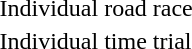<table>
<tr>
<td>Individual road race</td>
<td></td>
<td></td>
<td></td>
</tr>
<tr>
<td>Individual time trial</td>
<td></td>
<td></td>
<td></td>
</tr>
</table>
